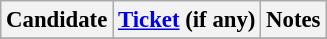<table class="wikitable" style="font-size: 95%">
<tr>
<th>Candidate</th>
<th><a href='#'>Ticket</a> (if any)</th>
<th>Notes</th>
</tr>
<tr>
</tr>
</table>
